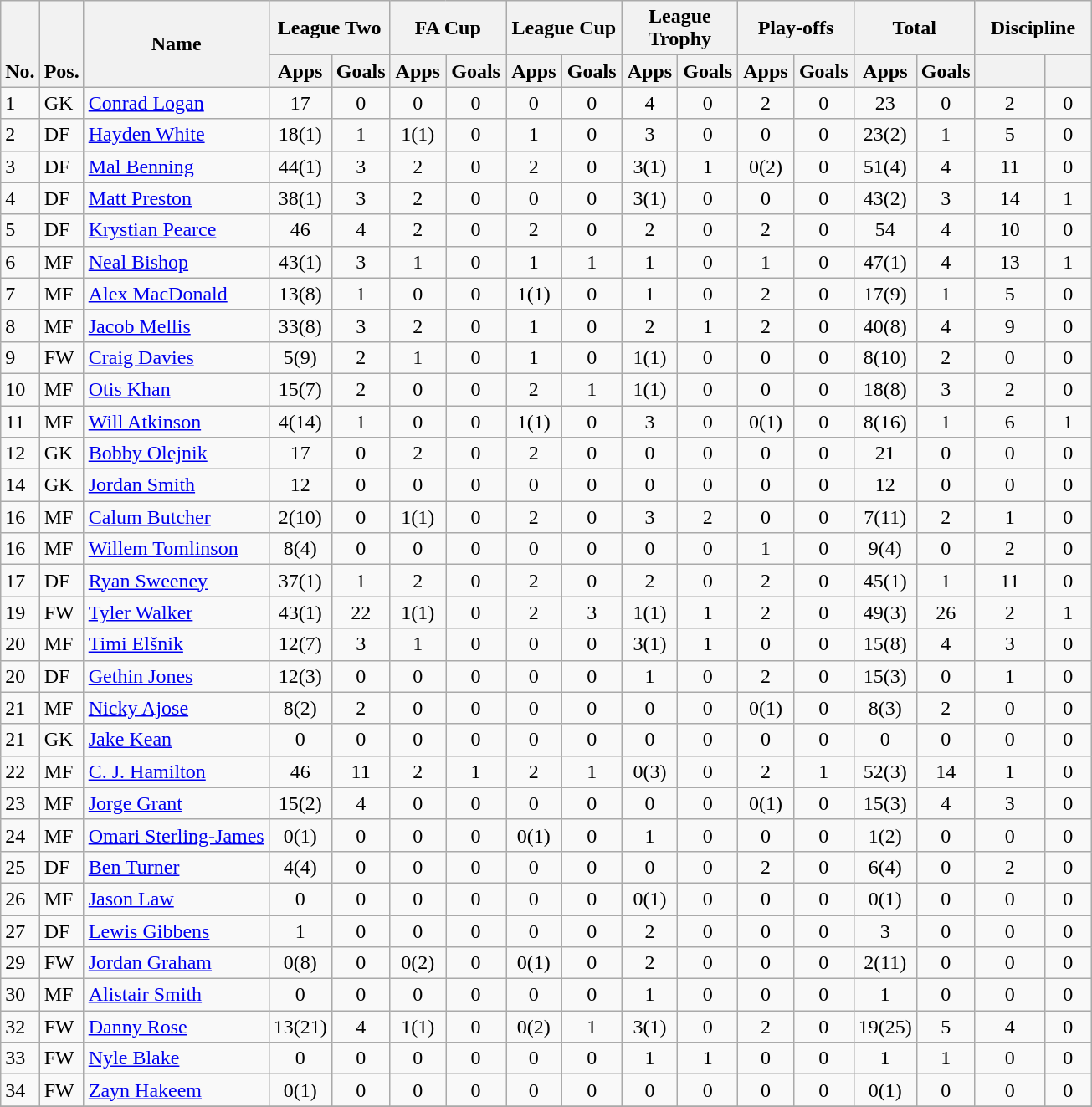<table class="wikitable" style="text-align:center">
<tr>
<th rowspan="2" valign="bottom">No.</th>
<th rowspan="2" valign="bottom">Pos.</th>
<th rowspan="2">Name</th>
<th colspan="2" width="85">League Two</th>
<th colspan="2" width="85">FA Cup</th>
<th colspan="2" width="85">League Cup</th>
<th colspan="2" width="85">League Trophy</th>
<th colspan="2" width="85">Play-offs</th>
<th colspan="2" width="85">Total</th>
<th colspan="2" width="85">Discipline</th>
</tr>
<tr>
<th>Apps</th>
<th>Goals</th>
<th>Apps</th>
<th>Goals</th>
<th>Apps</th>
<th>Goals</th>
<th>Apps</th>
<th>Goals</th>
<th>Apps</th>
<th>Goals</th>
<th>Apps</th>
<th>Goals</th>
<th></th>
<th></th>
</tr>
<tr>
<td align="left">1</td>
<td align="left">GK</td>
<td align="left"> <a href='#'>Conrad Logan</a></td>
<td>17</td>
<td>0</td>
<td>0</td>
<td>0</td>
<td>0</td>
<td>0</td>
<td>4</td>
<td>0</td>
<td>2</td>
<td>0</td>
<td>23</td>
<td>0</td>
<td>2</td>
<td>0</td>
</tr>
<tr>
<td align="left">2</td>
<td align="left">DF</td>
<td align="left"> <a href='#'>Hayden White</a></td>
<td>18(1)</td>
<td>1</td>
<td>1(1)</td>
<td>0</td>
<td>1</td>
<td>0</td>
<td>3</td>
<td>0</td>
<td>0</td>
<td>0</td>
<td>23(2)</td>
<td>1</td>
<td>5</td>
<td>0</td>
</tr>
<tr>
<td align="left">3</td>
<td align="left">DF</td>
<td align="left"> <a href='#'>Mal Benning</a></td>
<td>44(1)</td>
<td>3</td>
<td>2</td>
<td>0</td>
<td>2</td>
<td>0</td>
<td>3(1)</td>
<td>1</td>
<td>0(2)</td>
<td>0</td>
<td>51(4)</td>
<td>4</td>
<td>11</td>
<td>0</td>
</tr>
<tr>
<td align="left">4</td>
<td align="left">DF</td>
<td align="left"> <a href='#'>Matt Preston</a></td>
<td>38(1)</td>
<td>3</td>
<td>2</td>
<td>0</td>
<td>0</td>
<td>0</td>
<td>3(1)</td>
<td>0</td>
<td>0</td>
<td>0</td>
<td>43(2)</td>
<td>3</td>
<td>14</td>
<td>1</td>
</tr>
<tr>
<td align="left">5</td>
<td align="left">DF</td>
<td align="left"> <a href='#'>Krystian Pearce</a></td>
<td>46</td>
<td>4</td>
<td>2</td>
<td>0</td>
<td>2</td>
<td>0</td>
<td>2</td>
<td>0</td>
<td>2</td>
<td>0</td>
<td>54</td>
<td>4</td>
<td>10</td>
<td>0</td>
</tr>
<tr>
<td align="left">6</td>
<td align="left">MF</td>
<td align="left"> <a href='#'>Neal Bishop</a></td>
<td>43(1)</td>
<td>3</td>
<td>1</td>
<td>0</td>
<td>1</td>
<td>1</td>
<td>1</td>
<td>0</td>
<td>1</td>
<td>0</td>
<td>47(1)</td>
<td>4</td>
<td>13</td>
<td>1</td>
</tr>
<tr>
<td align="left">7</td>
<td align="left">MF</td>
<td align="left"> <a href='#'>Alex MacDonald</a></td>
<td>13(8)</td>
<td>1</td>
<td>0</td>
<td>0</td>
<td>1(1)</td>
<td>0</td>
<td>1</td>
<td>0</td>
<td>2</td>
<td>0</td>
<td>17(9)</td>
<td>1</td>
<td>5</td>
<td>0</td>
</tr>
<tr>
<td align="left">8</td>
<td align="left">MF</td>
<td align="left"> <a href='#'>Jacob Mellis</a></td>
<td>33(8)</td>
<td>3</td>
<td>2</td>
<td>0</td>
<td>1</td>
<td>0</td>
<td>2</td>
<td>1</td>
<td>2</td>
<td>0</td>
<td>40(8)</td>
<td>4</td>
<td>9</td>
<td>0</td>
</tr>
<tr>
<td align="left">9</td>
<td align="left">FW</td>
<td align="left"> <a href='#'>Craig Davies</a></td>
<td>5(9)</td>
<td>2</td>
<td>1</td>
<td>0</td>
<td>1</td>
<td>0</td>
<td>1(1)</td>
<td>0</td>
<td>0</td>
<td>0</td>
<td>8(10)</td>
<td>2</td>
<td>0</td>
<td>0</td>
</tr>
<tr>
<td align="left">10</td>
<td align="left">MF</td>
<td align="left"> <a href='#'>Otis Khan</a></td>
<td>15(7)</td>
<td>2</td>
<td>0</td>
<td>0</td>
<td>2</td>
<td>1</td>
<td>1(1)</td>
<td>0</td>
<td>0</td>
<td>0</td>
<td>18(8)</td>
<td>3</td>
<td>2</td>
<td>0</td>
</tr>
<tr>
<td align="left">11</td>
<td align="left">MF</td>
<td align="left"> <a href='#'>Will Atkinson</a></td>
<td>4(14)</td>
<td>1</td>
<td>0</td>
<td>0</td>
<td>1(1)</td>
<td>0</td>
<td>3</td>
<td>0</td>
<td>0(1)</td>
<td>0</td>
<td>8(16)</td>
<td>1</td>
<td>6</td>
<td>1</td>
</tr>
<tr>
<td align="left">12</td>
<td align="left">GK</td>
<td align="left"> <a href='#'>Bobby Olejnik</a></td>
<td>17</td>
<td>0</td>
<td>2</td>
<td>0</td>
<td>2</td>
<td>0</td>
<td>0</td>
<td>0</td>
<td>0</td>
<td>0</td>
<td>21</td>
<td>0</td>
<td>0</td>
<td>0</td>
</tr>
<tr>
<td align="left">14</td>
<td align="left">GK</td>
<td align="left"> <a href='#'>Jordan Smith</a></td>
<td>12</td>
<td>0</td>
<td>0</td>
<td>0</td>
<td>0</td>
<td>0</td>
<td>0</td>
<td>0</td>
<td>0</td>
<td>0</td>
<td>12</td>
<td>0</td>
<td>0</td>
<td>0</td>
</tr>
<tr>
<td align="left">16</td>
<td align="left">MF</td>
<td align="left"> <a href='#'>Calum Butcher</a></td>
<td>2(10)</td>
<td>0</td>
<td>1(1)</td>
<td>0</td>
<td>2</td>
<td>0</td>
<td>3</td>
<td>2</td>
<td>0</td>
<td>0</td>
<td>7(11)</td>
<td>2</td>
<td>1</td>
<td>0</td>
</tr>
<tr>
<td align="left">16</td>
<td align="left">MF</td>
<td align="left"> <a href='#'>Willem Tomlinson</a></td>
<td>8(4)</td>
<td>0</td>
<td>0</td>
<td>0</td>
<td>0</td>
<td>0</td>
<td>0</td>
<td>0</td>
<td>1</td>
<td>0</td>
<td>9(4)</td>
<td>0</td>
<td>2</td>
<td>0</td>
</tr>
<tr>
<td align="left">17</td>
<td align="left">DF</td>
<td align="left"> <a href='#'>Ryan Sweeney</a></td>
<td>37(1)</td>
<td>1</td>
<td>2</td>
<td>0</td>
<td>2</td>
<td>0</td>
<td>2</td>
<td>0</td>
<td>2</td>
<td>0</td>
<td>45(1)</td>
<td>1</td>
<td>11</td>
<td>0</td>
</tr>
<tr>
<td align="left">19</td>
<td align="left">FW</td>
<td align="left"> <a href='#'>Tyler Walker</a></td>
<td>43(1)</td>
<td>22</td>
<td>1(1)</td>
<td>0</td>
<td>2</td>
<td>3</td>
<td>1(1)</td>
<td>1</td>
<td>2</td>
<td>0</td>
<td>49(3)</td>
<td>26</td>
<td>2</td>
<td>1</td>
</tr>
<tr>
<td align="left">20</td>
<td align="left">MF</td>
<td align="left"> <a href='#'>Timi Elšnik</a></td>
<td>12(7)</td>
<td>3</td>
<td>1</td>
<td>0</td>
<td>0</td>
<td>0</td>
<td>3(1)</td>
<td>1</td>
<td>0</td>
<td>0</td>
<td>15(8)</td>
<td>4</td>
<td>3</td>
<td>0</td>
</tr>
<tr>
<td align="left">20</td>
<td align="left">DF</td>
<td align="left"> <a href='#'>Gethin Jones</a></td>
<td>12(3)</td>
<td>0</td>
<td>0</td>
<td>0</td>
<td>0</td>
<td>0</td>
<td>1</td>
<td>0</td>
<td>2</td>
<td>0</td>
<td>15(3)</td>
<td>0</td>
<td>1</td>
<td>0</td>
</tr>
<tr>
<td align="left">21</td>
<td align="left">MF</td>
<td align="left"> <a href='#'>Nicky Ajose</a></td>
<td>8(2)</td>
<td>2</td>
<td>0</td>
<td>0</td>
<td>0</td>
<td>0</td>
<td>0</td>
<td>0</td>
<td>0(1)</td>
<td>0</td>
<td>8(3)</td>
<td>2</td>
<td>0</td>
<td>0</td>
</tr>
<tr>
<td align="left">21</td>
<td align="left">GK</td>
<td align="left"> <a href='#'>Jake Kean</a></td>
<td>0</td>
<td>0</td>
<td>0</td>
<td>0</td>
<td>0</td>
<td>0</td>
<td>0</td>
<td>0</td>
<td>0</td>
<td>0</td>
<td>0</td>
<td>0</td>
<td>0</td>
<td>0</td>
</tr>
<tr>
<td align="left">22</td>
<td align="left">MF</td>
<td align="left"> <a href='#'>C. J. Hamilton</a></td>
<td>46</td>
<td>11</td>
<td>2</td>
<td>1</td>
<td>2</td>
<td>1</td>
<td>0(3)</td>
<td>0</td>
<td>2</td>
<td>1</td>
<td>52(3)</td>
<td>14</td>
<td>1</td>
<td>0</td>
</tr>
<tr>
<td align="left">23</td>
<td align="left">MF</td>
<td align="left"> <a href='#'>Jorge Grant</a></td>
<td>15(2)</td>
<td>4</td>
<td>0</td>
<td>0</td>
<td>0</td>
<td>0</td>
<td>0</td>
<td>0</td>
<td>0(1)</td>
<td>0</td>
<td>15(3)</td>
<td>4</td>
<td>3</td>
<td>0</td>
</tr>
<tr>
<td align="left">24</td>
<td align="left">MF</td>
<td align="left"> <a href='#'>Omari Sterling-James</a></td>
<td>0(1)</td>
<td>0</td>
<td>0</td>
<td>0</td>
<td>0(1)</td>
<td>0</td>
<td>1</td>
<td>0</td>
<td>0</td>
<td>0</td>
<td>1(2)</td>
<td>0</td>
<td>0</td>
<td>0</td>
</tr>
<tr>
<td align="left">25</td>
<td align="left">DF</td>
<td align="left"> <a href='#'>Ben Turner</a></td>
<td>4(4)</td>
<td>0</td>
<td>0</td>
<td>0</td>
<td>0</td>
<td>0</td>
<td>0</td>
<td>0</td>
<td>2</td>
<td>0</td>
<td>6(4)</td>
<td>0</td>
<td>2</td>
<td>0</td>
</tr>
<tr>
<td align="left">26</td>
<td align="left">MF</td>
<td align="left"> <a href='#'>Jason Law</a></td>
<td>0</td>
<td>0</td>
<td>0</td>
<td>0</td>
<td>0</td>
<td>0</td>
<td>0(1)</td>
<td>0</td>
<td>0</td>
<td>0</td>
<td>0(1)</td>
<td>0</td>
<td>0</td>
<td>0</td>
</tr>
<tr>
<td align="left">27</td>
<td align="left">DF</td>
<td align="left"> <a href='#'>Lewis Gibbens</a></td>
<td>1</td>
<td>0</td>
<td>0</td>
<td>0</td>
<td>0</td>
<td>0</td>
<td>2</td>
<td>0</td>
<td>0</td>
<td>0</td>
<td>3</td>
<td>0</td>
<td>0</td>
<td>0</td>
</tr>
<tr>
<td align="left">29</td>
<td align="left">FW</td>
<td align="left"> <a href='#'>Jordan Graham</a></td>
<td>0(8)</td>
<td>0</td>
<td>0(2)</td>
<td>0</td>
<td>0(1)</td>
<td>0</td>
<td>2</td>
<td>0</td>
<td>0</td>
<td>0</td>
<td>2(11)</td>
<td>0</td>
<td>0</td>
<td>0</td>
</tr>
<tr>
<td align="left">30</td>
<td align="left">MF</td>
<td align="left"> <a href='#'>Alistair Smith</a></td>
<td>0</td>
<td>0</td>
<td>0</td>
<td>0</td>
<td>0</td>
<td>0</td>
<td>1</td>
<td>0</td>
<td>0</td>
<td>0</td>
<td>1</td>
<td>0</td>
<td>0</td>
<td>0</td>
</tr>
<tr>
<td align="left">32</td>
<td align="left">FW</td>
<td align="left"> <a href='#'>Danny Rose</a></td>
<td>13(21)</td>
<td>4</td>
<td>1(1)</td>
<td>0</td>
<td>0(2)</td>
<td>1</td>
<td>3(1)</td>
<td>0</td>
<td>2</td>
<td>0</td>
<td>19(25)</td>
<td>5</td>
<td>4</td>
<td>0</td>
</tr>
<tr>
<td align="left">33</td>
<td align="left">FW</td>
<td align="left"> <a href='#'>Nyle Blake</a></td>
<td>0</td>
<td>0</td>
<td>0</td>
<td>0</td>
<td>0</td>
<td>0</td>
<td>1</td>
<td>1</td>
<td>0</td>
<td>0</td>
<td>1</td>
<td>1</td>
<td>0</td>
<td>0</td>
</tr>
<tr>
<td align="left">34</td>
<td align="left">FW</td>
<td align="left"> <a href='#'>Zayn Hakeem</a></td>
<td>0(1)</td>
<td>0</td>
<td>0</td>
<td>0</td>
<td>0</td>
<td>0</td>
<td>0</td>
<td>0</td>
<td>0</td>
<td>0</td>
<td>0(1)</td>
<td>0</td>
<td>0</td>
<td>0</td>
</tr>
<tr>
</tr>
</table>
